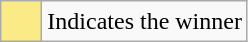<table class="wikitable">
<tr>
<td style="background:#FAEB86; height:20px; width:20px"></td>
<td>Indicates the winner</td>
</tr>
</table>
